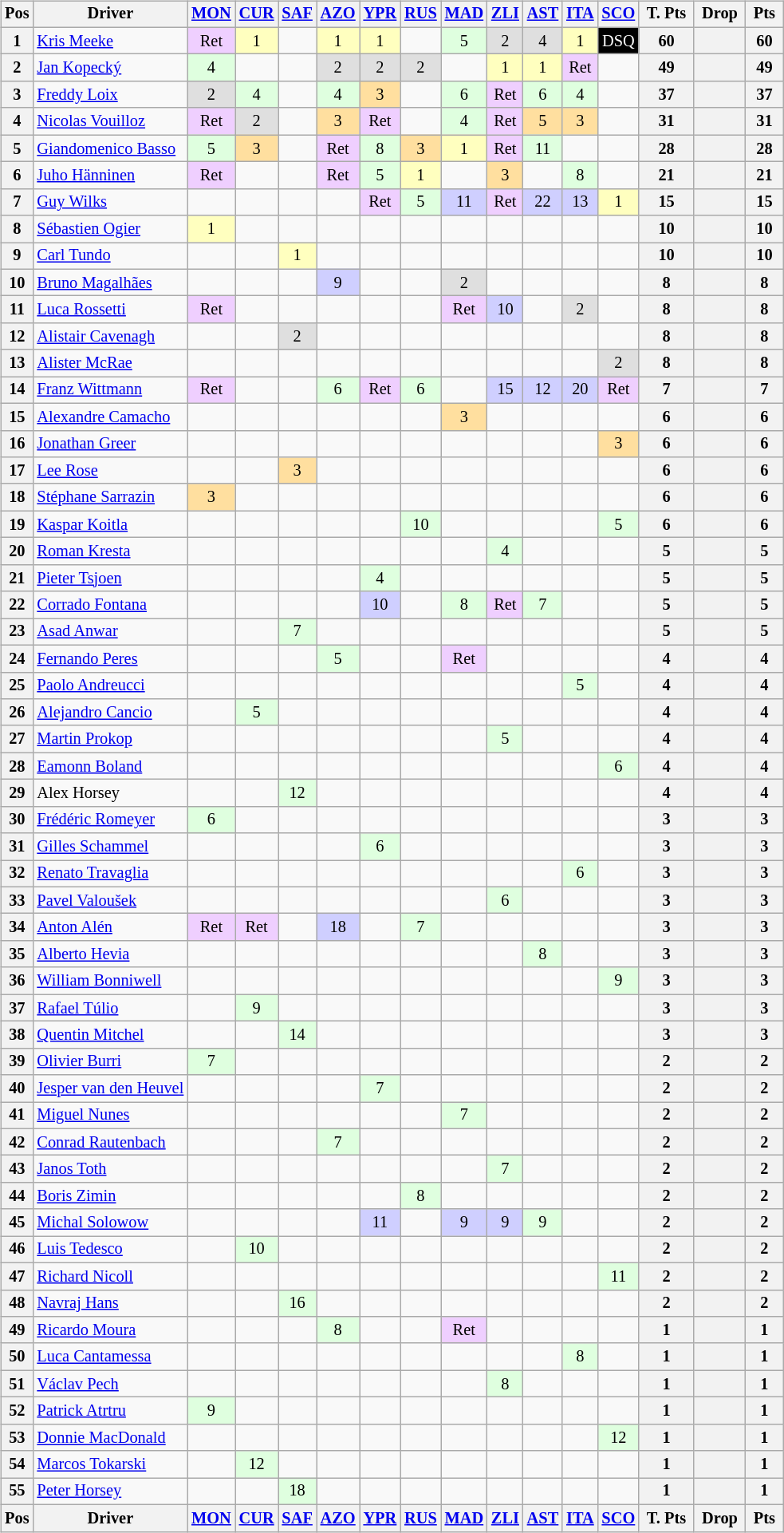<table>
<tr>
<td><br><table class="wikitable" style="font-size: 85%; text-align: center;">
<tr valign="top">
<th valign="middle">Pos</th>
<th valign="middle">Driver</th>
<th><a href='#'>MON</a><br></th>
<th><a href='#'>CUR</a><br></th>
<th><a href='#'>SAF</a><br></th>
<th><a href='#'>AZO</a><br></th>
<th><a href='#'>YPR</a><br></th>
<th><a href='#'>RUS</a><br></th>
<th><a href='#'>MAD</a><br></th>
<th><a href='#'>ZLI</a><br></th>
<th><a href='#'>AST</a><br></th>
<th><a href='#'>ITA</a><br></th>
<th><a href='#'>SCO</a><br></th>
<th valign="middle"> T. Pts </th>
<th valign="middle"> Drop </th>
<th valign="middle"> Pts </th>
</tr>
<tr>
<th>1</th>
<td align=left> <a href='#'>Kris Meeke</a></td>
<td style="background:#efcfff;">Ret</td>
<td style="background:#ffffbf;">1</td>
<td></td>
<td style="background:#ffffbf;">1</td>
<td style="background:#ffffbf;">1</td>
<td></td>
<td style="background:#dfffdf;">5</td>
<td style="background:#dfdfdf;">2</td>
<td style="background:#dfdfdf;">4</td>
<td style="background:#ffffbf;">1</td>
<td style="background:#000000; color:white">DSQ</td>
<th>60</th>
<th></th>
<th>60</th>
</tr>
<tr>
<th>2</th>
<td align=left> <a href='#'>Jan Kopecký</a></td>
<td style="background:#dfffdf;">4</td>
<td></td>
<td></td>
<td style="background:#dfdfdf;">2</td>
<td style="background:#dfdfdf;">2</td>
<td style="background:#dfdfdf;">2</td>
<td></td>
<td style="background:#ffffbf;">1</td>
<td style="background:#ffffbf;">1</td>
<td style="background:#efcfff;">Ret</td>
<td></td>
<th>49</th>
<th></th>
<th>49</th>
</tr>
<tr>
<th>3</th>
<td align=left> <a href='#'>Freddy Loix</a></td>
<td style="background:#dfdfdf;">2</td>
<td style="background:#dfffdf;">4</td>
<td></td>
<td style="background:#dfffdf;">4</td>
<td style="background:#ffdf9f;">3</td>
<td></td>
<td style="background:#dfffdf;">6</td>
<td style="background:#efcfff;">Ret</td>
<td style="background:#dfffdf;">6</td>
<td style="background:#dfffdf;">4</td>
<td></td>
<th>37</th>
<th></th>
<th>37</th>
</tr>
<tr>
<th>4</th>
<td align=left> <a href='#'>Nicolas Vouilloz</a></td>
<td style="background:#efcfff;">Ret</td>
<td style="background:#dfdfdf;">2</td>
<td></td>
<td style="background:#ffdf9f;">3</td>
<td style="background:#efcfff;">Ret</td>
<td></td>
<td style="background:#dfffdf;">4</td>
<td style="background:#efcfff;">Ret</td>
<td style="background:#ffdf9f;">5</td>
<td style="background:#ffdf9f;">3</td>
<td></td>
<th>31</th>
<th></th>
<th>31</th>
</tr>
<tr>
<th>5</th>
<td align=left> <a href='#'>Giandomenico Basso</a></td>
<td style="background:#dfffdf;">5</td>
<td style="background:#ffdf9f;">3</td>
<td></td>
<td style="background:#efcfff;">Ret</td>
<td style="background:#dfffdf;">8</td>
<td style="background:#ffdf9f;">3</td>
<td style="background:#ffffbf;">1</td>
<td style="background:#efcfff;">Ret</td>
<td style="background:#dfffdf;">11</td>
<td></td>
<td></td>
<th>28</th>
<th></th>
<th>28</th>
</tr>
<tr>
<th>6</th>
<td align=left> <a href='#'>Juho Hänninen</a></td>
<td style="background:#efcfff;">Ret</td>
<td></td>
<td></td>
<td style="background:#efcfff;">Ret</td>
<td style="background:#dfffdf;">5</td>
<td style="background:#ffffbf;">1</td>
<td></td>
<td style="background:#ffdf9f;">3</td>
<td></td>
<td style="background:#dfffdf;">8</td>
<td></td>
<th>21</th>
<th></th>
<th>21</th>
</tr>
<tr>
<th>7</th>
<td align=left> <a href='#'>Guy Wilks</a></td>
<td></td>
<td></td>
<td></td>
<td></td>
<td style="background:#efcfff;">Ret</td>
<td style="background:#dfffdf;">5</td>
<td style="background:#cfcfff;">11</td>
<td style="background:#efcfff;">Ret</td>
<td style="background:#cfcfff;">22</td>
<td style="background:#cfcfff;">13</td>
<td style="background:#ffffbf;">1</td>
<th>15</th>
<th></th>
<th>15</th>
</tr>
<tr>
<th>8</th>
<td align=left> <a href='#'>Sébastien Ogier</a></td>
<td style="background:#ffffbf;">1</td>
<td></td>
<td></td>
<td></td>
<td></td>
<td></td>
<td></td>
<td></td>
<td></td>
<td></td>
<td></td>
<th>10</th>
<th></th>
<th>10</th>
</tr>
<tr>
<th>9</th>
<td align=left> <a href='#'>Carl Tundo</a></td>
<td></td>
<td></td>
<td style="background:#ffffbf;">1</td>
<td></td>
<td></td>
<td></td>
<td></td>
<td></td>
<td></td>
<td></td>
<td></td>
<th>10</th>
<th></th>
<th>10</th>
</tr>
<tr>
<th>10</th>
<td align=left> <a href='#'>Bruno Magalhães</a></td>
<td></td>
<td></td>
<td></td>
<td style="background:#cfcfff;">9</td>
<td></td>
<td></td>
<td style="background:#dfdfdf;">2</td>
<td></td>
<td></td>
<td></td>
<td></td>
<th>8</th>
<th></th>
<th>8</th>
</tr>
<tr>
<th>11</th>
<td align=left> <a href='#'>Luca Rossetti</a></td>
<td style="background:#efcfff;">Ret</td>
<td></td>
<td></td>
<td></td>
<td></td>
<td></td>
<td style="background:#efcfff;">Ret</td>
<td style="background:#cfcfff;">10</td>
<td></td>
<td style="background:#dfdfdf;">2</td>
<td></td>
<th>8</th>
<th></th>
<th>8</th>
</tr>
<tr>
<th>12</th>
<td align=left> <a href='#'>Alistair Cavenagh</a></td>
<td></td>
<td></td>
<td style="background:#dfdfdf;">2</td>
<td></td>
<td></td>
<td></td>
<td></td>
<td></td>
<td></td>
<td></td>
<td></td>
<th>8</th>
<th></th>
<th>8</th>
</tr>
<tr>
<th>13</th>
<td align=left> <a href='#'>Alister McRae</a></td>
<td></td>
<td></td>
<td></td>
<td></td>
<td></td>
<td></td>
<td></td>
<td></td>
<td></td>
<td></td>
<td style="background:#dfdfdf;">2</td>
<th>8</th>
<th></th>
<th>8</th>
</tr>
<tr>
<th>14</th>
<td align=left> <a href='#'>Franz Wittmann</a></td>
<td style="background:#efcfff;">Ret</td>
<td></td>
<td></td>
<td style="background:#dfffdf;">6</td>
<td style="background:#efcfff;">Ret</td>
<td style="background:#dfffdf;">6</td>
<td></td>
<td style="background:#cfcfff;">15</td>
<td style="background:#cfcfff;">12</td>
<td style="background:#cfcfff;">20</td>
<td style="background:#efcfff;">Ret</td>
<th>7</th>
<th></th>
<th>7</th>
</tr>
<tr>
<th>15</th>
<td align=left> <a href='#'>Alexandre Camacho</a></td>
<td></td>
<td></td>
<td></td>
<td></td>
<td></td>
<td></td>
<td style="background:#ffdf9f;">3</td>
<td></td>
<td></td>
<td></td>
<td></td>
<th>6</th>
<th></th>
<th>6</th>
</tr>
<tr>
<th>16</th>
<td align=left> <a href='#'>Jonathan Greer</a></td>
<td></td>
<td></td>
<td></td>
<td></td>
<td></td>
<td></td>
<td></td>
<td></td>
<td></td>
<td></td>
<td style="background:#ffdf9f;">3</td>
<th>6</th>
<th></th>
<th>6</th>
</tr>
<tr>
<th>17</th>
<td align=left> <a href='#'>Lee Rose</a></td>
<td></td>
<td></td>
<td style="background:#ffdf9f;">3</td>
<td></td>
<td></td>
<td></td>
<td></td>
<td></td>
<td></td>
<td></td>
<td></td>
<th>6</th>
<th></th>
<th>6</th>
</tr>
<tr>
<th>18</th>
<td align=left> <a href='#'>Stéphane Sarrazin</a></td>
<td style="background:#ffdf9f;">3</td>
<td></td>
<td></td>
<td></td>
<td></td>
<td></td>
<td></td>
<td></td>
<td></td>
<td></td>
<td></td>
<th>6</th>
<th></th>
<th>6</th>
</tr>
<tr>
<th>19</th>
<td align=left> <a href='#'>Kaspar Koitla</a></td>
<td></td>
<td></td>
<td></td>
<td></td>
<td></td>
<td style="background:#dfffdf;">10</td>
<td></td>
<td></td>
<td></td>
<td></td>
<td style="background:#dfffdf;">5</td>
<th>6</th>
<th></th>
<th>6</th>
</tr>
<tr>
<th>20</th>
<td align=left> <a href='#'>Roman Kresta</a></td>
<td></td>
<td></td>
<td></td>
<td></td>
<td></td>
<td></td>
<td></td>
<td style="background:#dfffdf;">4</td>
<td></td>
<td></td>
<td></td>
<th>5</th>
<th></th>
<th>5</th>
</tr>
<tr>
<th>21</th>
<td align=left> <a href='#'>Pieter Tsjoen</a></td>
<td></td>
<td></td>
<td></td>
<td></td>
<td style="background:#dfffdf;">4</td>
<td></td>
<td></td>
<td></td>
<td></td>
<td></td>
<td></td>
<th>5</th>
<th></th>
<th>5</th>
</tr>
<tr>
<th>22</th>
<td align=left> <a href='#'>Corrado Fontana</a></td>
<td></td>
<td></td>
<td></td>
<td></td>
<td style="background:#cfcfff;">10</td>
<td></td>
<td style="background:#dfffdf;">8</td>
<td style="background:#efcfff;">Ret</td>
<td style="background:#dfffdf;">7</td>
<td></td>
<td></td>
<th>5</th>
<th></th>
<th>5</th>
</tr>
<tr>
<th>23</th>
<td align=left> <a href='#'>Asad Anwar</a></td>
<td></td>
<td></td>
<td style="background:#dfffdf;">7</td>
<td></td>
<td></td>
<td></td>
<td></td>
<td></td>
<td></td>
<td></td>
<td></td>
<th>5</th>
<th></th>
<th>5</th>
</tr>
<tr>
<th>24</th>
<td align=left> <a href='#'>Fernando Peres</a></td>
<td></td>
<td></td>
<td></td>
<td style="background:#dfffdf;">5</td>
<td></td>
<td></td>
<td style="background:#efcfff;">Ret</td>
<td></td>
<td></td>
<td></td>
<td></td>
<th>4</th>
<th></th>
<th>4</th>
</tr>
<tr>
<th>25</th>
<td align=left> <a href='#'>Paolo Andreucci</a></td>
<td></td>
<td></td>
<td></td>
<td></td>
<td></td>
<td></td>
<td></td>
<td></td>
<td></td>
<td style="background:#dfffdf;">5</td>
<td></td>
<th>4</th>
<th></th>
<th>4</th>
</tr>
<tr>
<th>26</th>
<td align=left> <a href='#'>Alejandro Cancio</a></td>
<td></td>
<td style="background:#dfffdf;">5</td>
<td></td>
<td></td>
<td></td>
<td></td>
<td></td>
<td></td>
<td></td>
<td></td>
<td></td>
<th>4</th>
<th></th>
<th>4</th>
</tr>
<tr>
<th>27</th>
<td align=left> <a href='#'>Martin Prokop</a></td>
<td></td>
<td></td>
<td></td>
<td></td>
<td></td>
<td></td>
<td></td>
<td style="background:#dfffdf;">5</td>
<td></td>
<td></td>
<td></td>
<th>4</th>
<th></th>
<th>4</th>
</tr>
<tr>
<th>28</th>
<td align=left> <a href='#'>Eamonn Boland</a></td>
<td></td>
<td></td>
<td></td>
<td></td>
<td></td>
<td></td>
<td></td>
<td></td>
<td></td>
<td></td>
<td style="background:#dfffdf;">6</td>
<th>4</th>
<th></th>
<th>4</th>
</tr>
<tr>
<th>29</th>
<td align=left> Alex Horsey</td>
<td></td>
<td></td>
<td style="background:#dfffdf;">12</td>
<td></td>
<td></td>
<td></td>
<td></td>
<td></td>
<td></td>
<td></td>
<td></td>
<th>4</th>
<th></th>
<th>4</th>
</tr>
<tr>
<th>30</th>
<td align=left> <a href='#'>Frédéric Romeyer</a></td>
<td style="background:#dfffdf;">6</td>
<td></td>
<td></td>
<td></td>
<td></td>
<td></td>
<td></td>
<td></td>
<td></td>
<td></td>
<td></td>
<th>3</th>
<th></th>
<th>3</th>
</tr>
<tr>
<th>31</th>
<td align=left> <a href='#'>Gilles Schammel</a></td>
<td></td>
<td></td>
<td></td>
<td></td>
<td style="background:#dfffdf;">6</td>
<td></td>
<td></td>
<td></td>
<td></td>
<td></td>
<td></td>
<th>3</th>
<th></th>
<th>3</th>
</tr>
<tr>
<th>32</th>
<td align=left> <a href='#'>Renato Travaglia</a></td>
<td></td>
<td></td>
<td></td>
<td></td>
<td></td>
<td></td>
<td></td>
<td></td>
<td></td>
<td style="background:#dfffdf;">6</td>
<td></td>
<th>3</th>
<th></th>
<th>3</th>
</tr>
<tr>
<th>33</th>
<td align=left> <a href='#'>Pavel Valoušek</a></td>
<td></td>
<td></td>
<td></td>
<td></td>
<td></td>
<td></td>
<td></td>
<td style="background:#dfffdf;">6</td>
<td></td>
<td></td>
<td></td>
<th>3</th>
<th></th>
<th>3</th>
</tr>
<tr>
<th>34</th>
<td align=left> <a href='#'>Anton Alén</a></td>
<td style="background:#efcfff;">Ret</td>
<td style="background:#efcfff;">Ret</td>
<td></td>
<td style="background:#cfcfff;">18</td>
<td></td>
<td style="background:#dfffdf;">7</td>
<td></td>
<td></td>
<td></td>
<td></td>
<td></td>
<th>3</th>
<th></th>
<th>3</th>
</tr>
<tr>
<th>35</th>
<td align=left> <a href='#'>Alberto Hevia</a></td>
<td></td>
<td></td>
<td></td>
<td></td>
<td></td>
<td></td>
<td></td>
<td></td>
<td style="background:#dfffdf;">8</td>
<td></td>
<td></td>
<th>3</th>
<th></th>
<th>3</th>
</tr>
<tr>
<th>36</th>
<td align=left> <a href='#'>William Bonniwell</a></td>
<td></td>
<td></td>
<td></td>
<td></td>
<td></td>
<td></td>
<td></td>
<td></td>
<td></td>
<td></td>
<td style="background:#dfffdf;">9</td>
<th>3</th>
<th></th>
<th>3</th>
</tr>
<tr>
<th>37</th>
<td align=left> <a href='#'>Rafael Túlio</a></td>
<td></td>
<td style="background:#dfffdf;">9</td>
<td></td>
<td></td>
<td></td>
<td></td>
<td></td>
<td></td>
<td></td>
<td></td>
<td></td>
<th>3</th>
<th></th>
<th>3</th>
</tr>
<tr>
<th>38</th>
<td align=left> <a href='#'>Quentin Mitchel</a></td>
<td></td>
<td></td>
<td style="background:#dfffdf;">14</td>
<td></td>
<td></td>
<td></td>
<td></td>
<td></td>
<td></td>
<td></td>
<td></td>
<th>3</th>
<th></th>
<th>3</th>
</tr>
<tr>
<th>39</th>
<td align=left> <a href='#'>Olivier Burri</a></td>
<td style="background:#dfffdf;">7</td>
<td></td>
<td></td>
<td></td>
<td></td>
<td></td>
<td></td>
<td></td>
<td></td>
<td></td>
<td></td>
<th>2</th>
<th></th>
<th>2</th>
</tr>
<tr>
<th>40</th>
<td align=left> <a href='#'>Jesper van den Heuvel</a></td>
<td></td>
<td></td>
<td></td>
<td></td>
<td style="background:#dfffdf;">7</td>
<td></td>
<td></td>
<td></td>
<td></td>
<td></td>
<td></td>
<th>2</th>
<th></th>
<th>2</th>
</tr>
<tr>
<th>41</th>
<td align=left> <a href='#'>Miguel Nunes</a></td>
<td></td>
<td></td>
<td></td>
<td></td>
<td></td>
<td></td>
<td style="background:#dfffdf;">7</td>
<td></td>
<td></td>
<td></td>
<td></td>
<th>2</th>
<th></th>
<th>2</th>
</tr>
<tr>
<th>42</th>
<td align=left> <a href='#'>Conrad Rautenbach</a></td>
<td></td>
<td></td>
<td></td>
<td style="background:#dfffdf;">7</td>
<td></td>
<td></td>
<td></td>
<td></td>
<td></td>
<td></td>
<td></td>
<th>2</th>
<th></th>
<th>2</th>
</tr>
<tr>
<th>43</th>
<td align=left> <a href='#'>Janos Toth</a></td>
<td></td>
<td></td>
<td></td>
<td></td>
<td></td>
<td></td>
<td></td>
<td style="background:#dfffdf;">7</td>
<td></td>
<td></td>
<td></td>
<th>2</th>
<th></th>
<th>2</th>
</tr>
<tr>
<th>44</th>
<td align=left> <a href='#'>Boris Zimin</a></td>
<td></td>
<td></td>
<td></td>
<td></td>
<td></td>
<td style="background:#dfffdf;">8</td>
<td></td>
<td></td>
<td></td>
<td></td>
<td></td>
<th>2</th>
<th></th>
<th>2</th>
</tr>
<tr>
<th>45</th>
<td align=left> <a href='#'>Michal Solowow</a></td>
<td></td>
<td></td>
<td></td>
<td></td>
<td style="background:#cfcfff;">11</td>
<td></td>
<td style="background:#cfcfff;">9</td>
<td style="background:#cfcfff;">9</td>
<td style="background:#dfffdf;">9</td>
<td></td>
<td></td>
<th>2</th>
<th></th>
<th>2</th>
</tr>
<tr>
<th>46</th>
<td align=left> <a href='#'>Luis Tedesco</a></td>
<td></td>
<td style="background:#dfffdf;">10</td>
<td></td>
<td></td>
<td></td>
<td></td>
<td></td>
<td></td>
<td></td>
<td></td>
<td></td>
<th>2</th>
<th></th>
<th>2</th>
</tr>
<tr>
<th>47</th>
<td align=left> <a href='#'>Richard Nicoll</a></td>
<td></td>
<td></td>
<td></td>
<td></td>
<td></td>
<td></td>
<td></td>
<td></td>
<td></td>
<td></td>
<td style="background:#dfffdf;">11</td>
<th>2</th>
<th></th>
<th>2</th>
</tr>
<tr>
<th>48</th>
<td align=left> <a href='#'>Navraj Hans</a></td>
<td></td>
<td></td>
<td style="background:#dfffdf;">16</td>
<td></td>
<td></td>
<td></td>
<td></td>
<td></td>
<td></td>
<td></td>
<td></td>
<th>2</th>
<th></th>
<th>2</th>
</tr>
<tr>
<th>49</th>
<td align=left> <a href='#'>Ricardo Moura</a></td>
<td></td>
<td></td>
<td></td>
<td style="background:#dfffdf;">8</td>
<td></td>
<td></td>
<td style="background:#efcfff;">Ret</td>
<td></td>
<td></td>
<td></td>
<td></td>
<th>1</th>
<th></th>
<th>1</th>
</tr>
<tr>
<th>50</th>
<td align=left> <a href='#'>Luca Cantamessa</a></td>
<td></td>
<td></td>
<td></td>
<td></td>
<td></td>
<td></td>
<td></td>
<td></td>
<td></td>
<td style="background:#dfffdf;">8</td>
<td></td>
<th>1</th>
<th></th>
<th>1</th>
</tr>
<tr>
<th>51</th>
<td align=left> <a href='#'>Václav Pech</a></td>
<td></td>
<td></td>
<td></td>
<td></td>
<td></td>
<td></td>
<td></td>
<td style="background:#dfffdf;">8</td>
<td></td>
<td></td>
<td></td>
<th>1</th>
<th></th>
<th>1</th>
</tr>
<tr>
<th>52</th>
<td align=left> <a href='#'>Patrick Atrtru</a></td>
<td style="background:#dfffdf;">9</td>
<td></td>
<td></td>
<td></td>
<td></td>
<td></td>
<td></td>
<td></td>
<td></td>
<td></td>
<td></td>
<th>1</th>
<th></th>
<th>1</th>
</tr>
<tr>
<th>53</th>
<td align=left> <a href='#'>Donnie MacDonald</a></td>
<td></td>
<td></td>
<td></td>
<td></td>
<td></td>
<td></td>
<td></td>
<td></td>
<td></td>
<td></td>
<td style="background:#dfffdf;">12</td>
<th>1</th>
<th></th>
<th>1</th>
</tr>
<tr>
<th>54</th>
<td align=left> <a href='#'>Marcos Tokarski</a></td>
<td></td>
<td style="background:#dfffdf;">12</td>
<td></td>
<td></td>
<td></td>
<td></td>
<td></td>
<td></td>
<td></td>
<td></td>
<td></td>
<th>1</th>
<th></th>
<th>1</th>
</tr>
<tr>
<th>55</th>
<td align=left> <a href='#'>Peter Horsey</a></td>
<td></td>
<td></td>
<td style="background:#dfffdf;">18</td>
<td></td>
<td></td>
<td></td>
<td></td>
<td></td>
<td></td>
<td></td>
<td></td>
<th>1</th>
<th></th>
<th>1</th>
</tr>
<tr valign="top">
<th valign="middle">Pos</th>
<th valign="middle">Driver</th>
<th><a href='#'>MON</a><br></th>
<th><a href='#'>CUR</a><br></th>
<th><a href='#'>SAF</a><br></th>
<th><a href='#'>AZO</a><br></th>
<th><a href='#'>YPR</a><br></th>
<th><a href='#'>RUS</a><br></th>
<th><a href='#'>MAD</a><br></th>
<th><a href='#'>ZLI</a><br></th>
<th><a href='#'>AST</a><br></th>
<th><a href='#'>ITA</a><br></th>
<th><a href='#'>SCO</a><br></th>
<th valign="middle"> T. Pts </th>
<th valign="middle"> Drop </th>
<th valign="middle"> Pts </th>
</tr>
</table>
</td>
<td valign="top"><br></td>
</tr>
</table>
